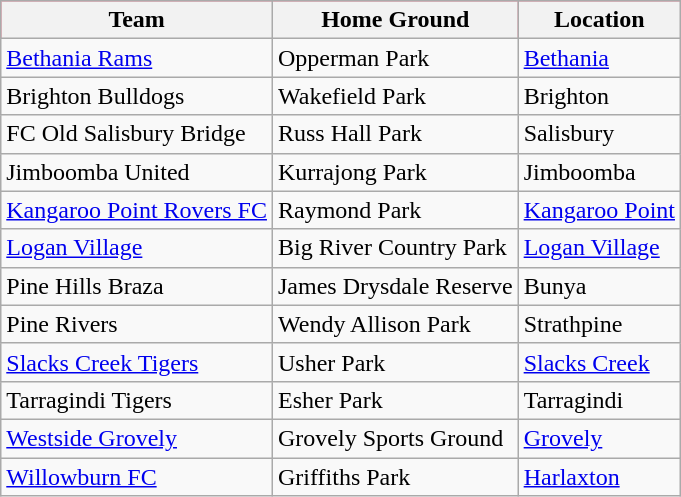<table class="wikitable">
<tr style="background:#f03;">
<th>Team</th>
<th>Home Ground</th>
<th>Location</th>
</tr>
<tr>
<td><a href='#'>Bethania Rams</a></td>
<td>Opperman Park</td>
<td><a href='#'>Bethania</a></td>
</tr>
<tr>
<td>Brighton Bulldogs</td>
<td>Wakefield Park</td>
<td>Brighton</td>
</tr>
<tr>
<td>FC Old Salisbury Bridge</td>
<td>Russ Hall Park</td>
<td>Salisbury</td>
</tr>
<tr>
<td>Jimboomba United</td>
<td>Kurrajong Park</td>
<td>Jimboomba</td>
</tr>
<tr>
<td><a href='#'>Kangaroo Point Rovers FC</a></td>
<td>Raymond Park</td>
<td><a href='#'>Kangaroo Point</a></td>
</tr>
<tr>
<td><a href='#'>Logan Village</a></td>
<td>Big River Country Park</td>
<td><a href='#'>Logan Village</a></td>
</tr>
<tr>
<td>Pine Hills Braza</td>
<td>James Drysdale Reserve</td>
<td>Bunya</td>
</tr>
<tr>
<td>Pine Rivers</td>
<td>Wendy Allison Park</td>
<td>Strathpine</td>
</tr>
<tr>
<td><a href='#'>Slacks Creek Tigers</a></td>
<td>Usher Park</td>
<td><a href='#'>Slacks Creek</a></td>
</tr>
<tr>
<td>Tarragindi Tigers</td>
<td>Esher Park</td>
<td>Tarragindi</td>
</tr>
<tr>
<td><a href='#'>Westside Grovely</a></td>
<td>Grovely Sports Ground</td>
<td><a href='#'>Grovely</a></td>
</tr>
<tr>
<td><a href='#'>Willowburn FC</a></td>
<td>Griffiths Park</td>
<td><a href='#'>Harlaxton</a></td>
</tr>
</table>
